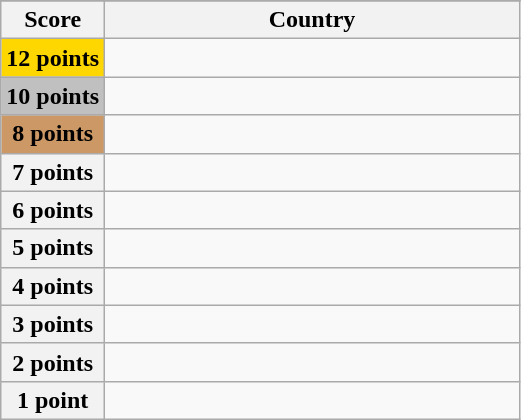<table class="wikitable">
<tr>
</tr>
<tr>
<th scope="col" width="20%">Score</th>
<th scope="col">Country</th>
</tr>
<tr>
<th scope="row" style="background:gold">12 points</th>
<td></td>
</tr>
<tr>
<th scope="row" style="background:silver">10 points</th>
<td></td>
</tr>
<tr>
<th scope="row" style="background:#CC9966">8 points</th>
<td></td>
</tr>
<tr>
<th scope="row">7 points</th>
<td></td>
</tr>
<tr>
<th scope="row">6 points</th>
<td></td>
</tr>
<tr>
<th scope="row">5 points</th>
<td></td>
</tr>
<tr>
<th scope="row">4 points</th>
<td></td>
</tr>
<tr>
<th scope="row">3 points</th>
<td></td>
</tr>
<tr>
<th scope="row">2 points</th>
<td></td>
</tr>
<tr>
<th scope="row">1 point</th>
<td></td>
</tr>
</table>
